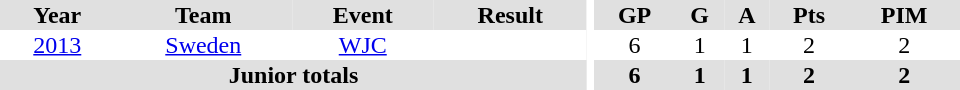<table border="0" cellpadding="1" cellspacing="0" ID="Table3" style="text-align:center; width:40em">
<tr bgcolor="#e0e0e0">
<th>Year</th>
<th>Team</th>
<th>Event</th>
<th>Result</th>
<th rowspan="99" bgcolor="#ffffff"></th>
<th>GP</th>
<th>G</th>
<th>A</th>
<th>Pts</th>
<th>PIM</th>
</tr>
<tr>
<td><a href='#'>2013</a></td>
<td><a href='#'>Sweden</a></td>
<td><a href='#'>WJC</a></td>
<td></td>
<td>6</td>
<td>1</td>
<td>1</td>
<td>2</td>
<td>2</td>
</tr>
<tr bgcolor="#e0e0e0">
<th colspan="4">Junior totals</th>
<th>6</th>
<th>1</th>
<th>1</th>
<th>2</th>
<th>2</th>
</tr>
</table>
